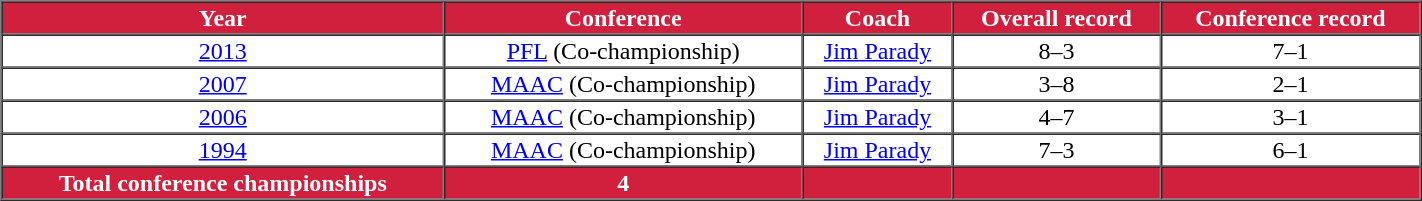<table cellpadding="1" border="1" cellspacing="0" style="text-align:center; width:75%;">
<tr style="background:#D11F3E; color:white;">
<th>Year</th>
<th>Conference</th>
<th>Coach</th>
<th>Overall record</th>
<th>Conference record</th>
</tr>
<tr>
<td><a href='#'>2013</a></td>
<td><a href='#'>PFL</a> (Co-championship)</td>
<td><a href='#'>Jim Parady</a></td>
<td>8–3</td>
<td>7–1</td>
</tr>
<tr>
<td><a href='#'>2007</a></td>
<td><a href='#'>MAAC</a> (Co-championship)</td>
<td><a href='#'>Jim Parady</a></td>
<td>3–8</td>
<td>2–1</td>
</tr>
<tr>
<td><a href='#'>2006</a></td>
<td><a href='#'>MAAC</a> (Co-championship)</td>
<td><a href='#'>Jim Parady</a></td>
<td>4–7</td>
<td>3–1</td>
</tr>
<tr>
<td><a href='#'>1994</a></td>
<td><a href='#'>MAAC</a> (Co-championship)</td>
<td><a href='#'>Jim Parady</a></td>
<td>7–3</td>
<td>6–1</td>
</tr>
<tr style="background:#D11F3E; color:white;">
<td><strong>Total conference championships</strong></td>
<td><strong>4</strong></td>
<td></td>
<td></td>
<td></td>
</tr>
<tr>
</tr>
</table>
